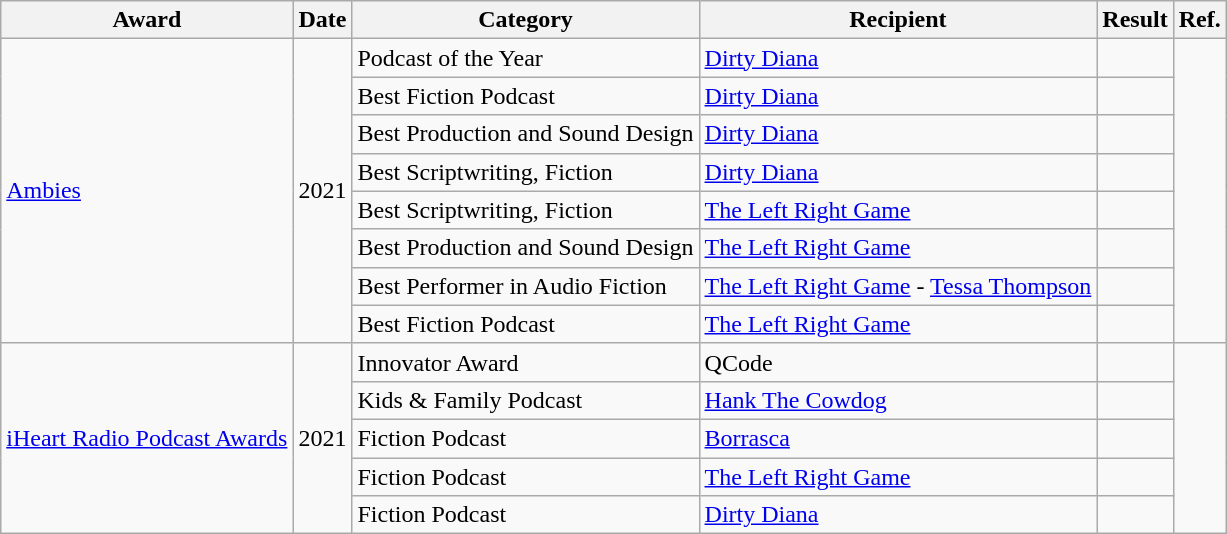<table class="wikitable sortable">
<tr>
<th>Award</th>
<th>Date</th>
<th>Category</th>
<th>Recipient</th>
<th>Result</th>
<th>Ref.</th>
</tr>
<tr>
<td rowspan="8"><a href='#'>Ambies</a></td>
<td rowspan="8">2021</td>
<td>Podcast of the Year</td>
<td><a href='#'>Dirty Diana</a></td>
<td></td>
<td rowspan="8"></td>
</tr>
<tr>
<td>Best Fiction Podcast</td>
<td><a href='#'>Dirty Diana</a></td>
<td></td>
</tr>
<tr>
<td>Best Production and Sound Design</td>
<td><a href='#'>Dirty Diana</a></td>
<td></td>
</tr>
<tr>
<td>Best Scriptwriting, Fiction</td>
<td><a href='#'>Dirty Diana</a></td>
<td></td>
</tr>
<tr>
<td>Best Scriptwriting, Fiction</td>
<td><a href='#'>The Left Right Game</a></td>
<td></td>
</tr>
<tr>
<td>Best Production and Sound Design</td>
<td><a href='#'>The Left Right Game</a></td>
<td></td>
</tr>
<tr>
<td>Best Performer in Audio Fiction</td>
<td><a href='#'>The Left Right Game</a> - <a href='#'>Tessa Thompson</a></td>
<td></td>
</tr>
<tr>
<td>Best Fiction Podcast</td>
<td><a href='#'>The Left Right Game</a></td>
<td></td>
</tr>
<tr>
<td rowspan="5"><a href='#'>iHeart Radio Podcast Awards</a></td>
<td rowspan="5">2021</td>
<td>Innovator Award</td>
<td>QCode</td>
<td></td>
<td rowspan="5"></td>
</tr>
<tr>
<td>Kids & Family Podcast</td>
<td><a href='#'>Hank The Cowdog</a></td>
<td></td>
</tr>
<tr>
<td>Fiction Podcast</td>
<td><a href='#'>Borrasca</a></td>
<td></td>
</tr>
<tr>
<td>Fiction Podcast</td>
<td><a href='#'>The Left Right Game</a></td>
<td></td>
</tr>
<tr>
<td>Fiction Podcast</td>
<td><a href='#'>Dirty Diana</a></td>
<td></td>
</tr>
</table>
